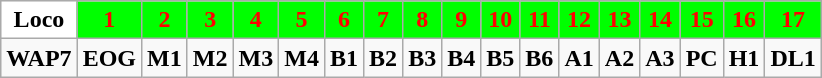<table class="wikitable plainrowheaders unsortable" style="text-align:center">
<tr>
<th scope="col" rowspan="1" style="background:white;"><strong>Loco</strong></th>
<th scope="col" rowspan="1" style="color:red; background:lime;"><strong>1</strong></th>
<th scope="col" rowspan="1" style="color:red; background:lime;"><strong>2</strong></th>
<th scope="col" rowspan="1" style="color:red; background:lime;"><strong>3</strong></th>
<th scope="col" rowspan="1" style="color:red; background:lime;"><strong>4</strong></th>
<th scope="col" rowspan="1" style="color:red; background:lime;"><strong>5</strong></th>
<th scope="col" rowspan="1" style="color:red; background:lime;"><strong>6</strong></th>
<th scope="col" rowspan="1" style="color:red; background:lime;"><strong>7</strong></th>
<th scope="col" rowspan="1" style="color:red; background:lime;"><strong>8</strong></th>
<th scope="col" rowspan="1" style="color:red; background:lime;"><strong>9</strong></th>
<th scope="col" rowspan="1" style="color:red; background:lime;"><strong>10</strong></th>
<th scope="col" rowspan="1" style="color:red; background:lime;"><strong>11</strong></th>
<th scope="col" rowspan="1" style="color:red; background:lime;"><strong>12</strong></th>
<th scope="col" rowspan="1" style="color:red; background:lime;"><strong>13</strong></th>
<th scope="col" rowspan="1" style="color:red; background:lime;"><strong>14</strong></th>
<th scope="col" rowspan="1" style="color:red; background:lime;"><strong>15</strong></th>
<th scope="col" rowspan="1" style="color:red; background:lime;"><strong>16</strong></th>
<th scope="col" rowspan="1" style="color:red; background:lime;"><strong>17</strong></th>
</tr>
<tr>
<td><strong>WAP7</strong></td>
<td><strong>EOG</strong></td>
<td><strong>M1</strong></td>
<td><strong>M2</strong></td>
<td><strong>M3</strong></td>
<td><strong>M4</strong></td>
<td><strong>B1</strong></td>
<td><strong>B2</strong></td>
<td><strong>B3</strong></td>
<td><strong>B4</strong></td>
<td><strong>B5</strong></td>
<td><strong>B6</strong></td>
<td><strong>A1</strong></td>
<td><strong>A2</strong></td>
<td><strong>A3</strong></td>
<td><strong>PC</strong></td>
<td><strong>H1</strong></td>
<td><strong>DL1</strong></td>
</tr>
</table>
